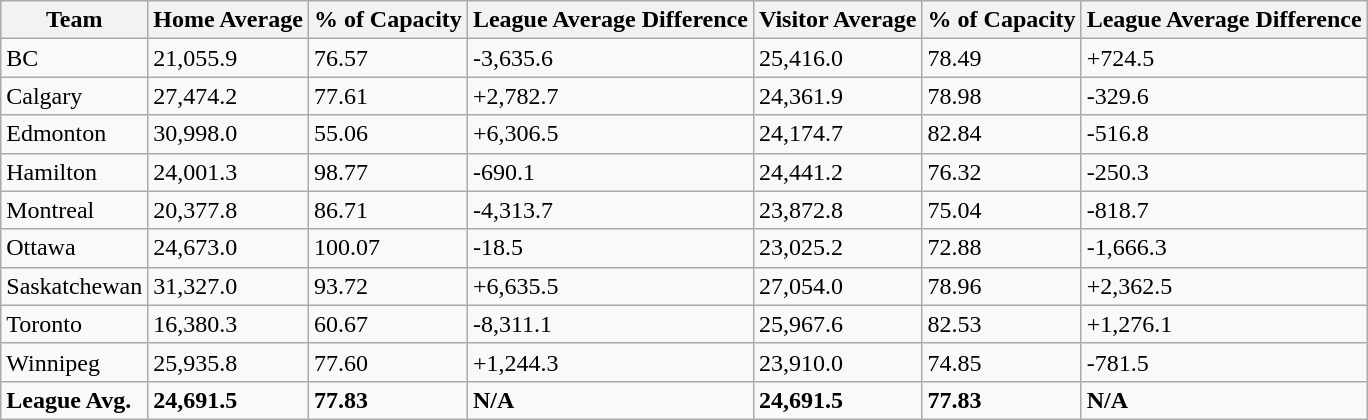<table class="wikitable">
<tr>
<th>Team</th>
<th>Home Average</th>
<th>% of Capacity</th>
<th>League Average Difference</th>
<th>Visitor Average</th>
<th>% of Capacity</th>
<th>League Average Difference</th>
</tr>
<tr>
<td>BC</td>
<td>21,055.9</td>
<td>76.57</td>
<td>-3,635.6</td>
<td>25,416.0</td>
<td>78.49</td>
<td>+724.5</td>
</tr>
<tr>
<td>Calgary</td>
<td>27,474.2</td>
<td>77.61</td>
<td>+2,782.7</td>
<td>24,361.9</td>
<td>78.98</td>
<td>-329.6</td>
</tr>
<tr>
<td>Edmonton</td>
<td>30,998.0</td>
<td>55.06</td>
<td>+6,306.5</td>
<td>24,174.7</td>
<td>82.84</td>
<td>-516.8</td>
</tr>
<tr>
<td>Hamilton</td>
<td>24,001.3</td>
<td>98.77</td>
<td>-690.1</td>
<td>24,441.2</td>
<td>76.32</td>
<td>-250.3</td>
</tr>
<tr>
<td>Montreal</td>
<td>20,377.8</td>
<td>86.71</td>
<td>-4,313.7</td>
<td>23,872.8</td>
<td>75.04</td>
<td>-818.7</td>
</tr>
<tr>
<td>Ottawa</td>
<td>24,673.0</td>
<td>100.07</td>
<td>-18.5</td>
<td>23,025.2</td>
<td>72.88</td>
<td>-1,666.3</td>
</tr>
<tr>
<td>Saskatchewan</td>
<td>31,327.0</td>
<td>93.72</td>
<td>+6,635.5</td>
<td>27,054.0</td>
<td>78.96</td>
<td>+2,362.5</td>
</tr>
<tr>
<td>Toronto</td>
<td>16,380.3</td>
<td>60.67</td>
<td>-8,311.1</td>
<td>25,967.6</td>
<td>82.53</td>
<td>+1,276.1</td>
</tr>
<tr>
<td>Winnipeg</td>
<td>25,935.8</td>
<td>77.60</td>
<td>+1,244.3</td>
<td>23,910.0</td>
<td>74.85</td>
<td>-781.5</td>
</tr>
<tr>
<td><strong>League Avg.</strong></td>
<td><strong>24,691.5</strong></td>
<td><strong>77.83</strong></td>
<td><strong>N/A</strong></td>
<td><strong>24,691.5</strong></td>
<td><strong>77.83</strong></td>
<td><strong>N/A</strong></td>
</tr>
</table>
